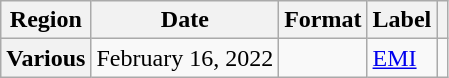<table class="wikitable plainrowheaders">
<tr>
<th scope="col">Region</th>
<th scope="col">Date</th>
<th scope="col">Format</th>
<th scope="col">Label</th>
<th scope="col"></th>
</tr>
<tr>
<th scope="row">Various</th>
<td>February 16, 2022</td>
<td></td>
<td><a href='#'>EMI</a></td>
<td align="center"></td>
</tr>
</table>
